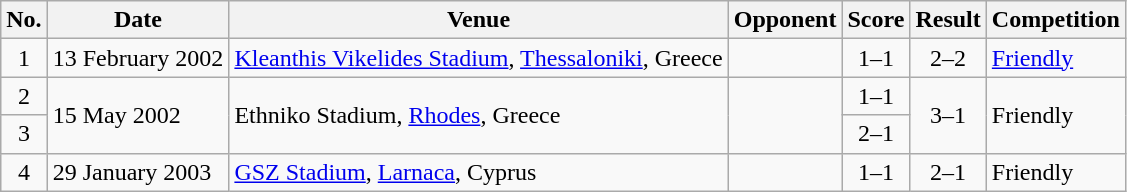<table class="wikitable sortable">
<tr>
<th scope="col">No.</th>
<th scope="col">Date</th>
<th scope="col">Venue</th>
<th scope="col">Opponent</th>
<th scope="col">Score</th>
<th scope="col">Result</th>
<th scope="col">Competition</th>
</tr>
<tr>
<td align="center">1</td>
<td>13 February 2002</td>
<td><a href='#'>Kleanthis Vikelides Stadium</a>, <a href='#'>Thessaloniki</a>, Greece</td>
<td></td>
<td align="center">1–1</td>
<td align="center">2–2</td>
<td><a href='#'>Friendly</a></td>
</tr>
<tr>
<td align="center">2</td>
<td rowspan="2">15 May 2002</td>
<td rowspan="2">Ethniko Stadium, <a href='#'>Rhodes</a>, Greece</td>
<td rowspan="2"></td>
<td align="center">1–1</td>
<td rowspan="2" align="center">3–1</td>
<td rowspan="2">Friendly</td>
</tr>
<tr>
<td align="center">3</td>
<td align="center">2–1</td>
</tr>
<tr>
<td align="center">4</td>
<td>29 January 2003</td>
<td><a href='#'>GSZ Stadium</a>, <a href='#'>Larnaca</a>, Cyprus</td>
<td></td>
<td align="center">1–1</td>
<td align="center">2–1</td>
<td>Friendly</td>
</tr>
</table>
